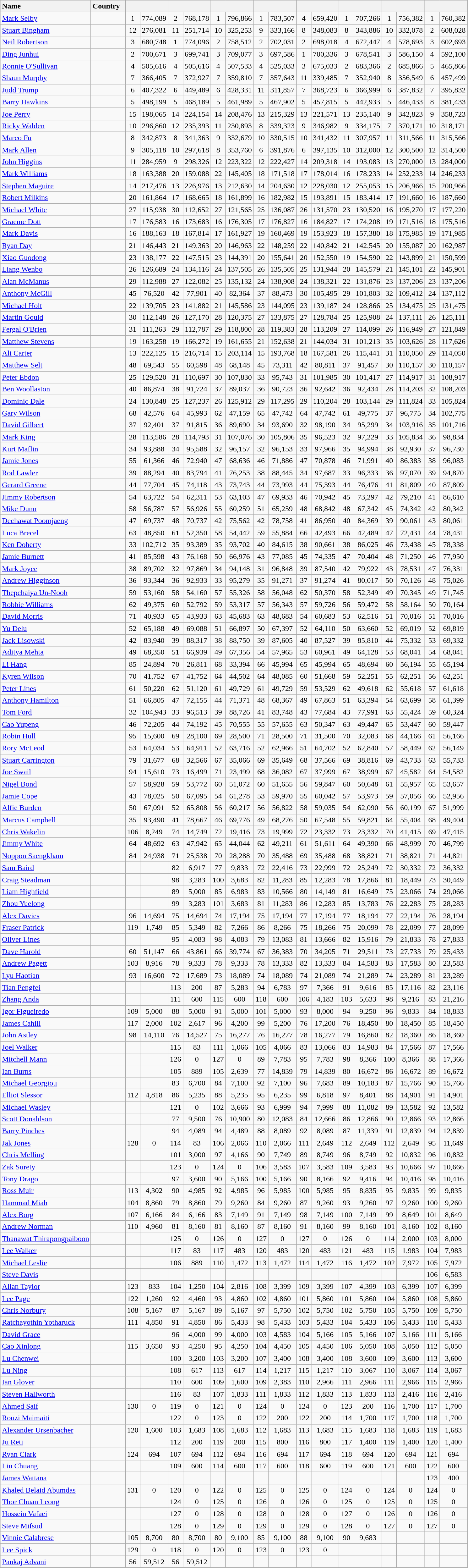<table class="wikitable sortable" style="text-align:center;">
<tr>
<th style="text-align:left; text-align:left;">Name</th>
<th style="text-align:left; text-align:left;">Country  </th>
<th colspan="2"></th>
<th colspan="2"></th>
<th colspan="2"></th>
<th colspan="2"></th>
<th colspan="2"></th>
<th colspan="2"></th>
<th colspan="2"></th>
<th colspan="2"></th>
</tr>
<tr>
<td style="text-align:left;"><a href='#'>Mark Selby</a></td>
<td style="text-align:left;"></td>
<td>1</td>
<td>774,089</td>
<td>2</td>
<td>768,178</td>
<td>1</td>
<td>796,866</td>
<td>1</td>
<td>783,507</td>
<td>4</td>
<td>659,420</td>
<td>1</td>
<td>707,266</td>
<td>1</td>
<td>756,382</td>
<td>1</td>
<td>760,382</td>
</tr>
<tr>
<td style="text-align:left;"><a href='#'>Stuart Bingham</a></td>
<td style="text-align:left;"></td>
<td>12</td>
<td>276,081</td>
<td>11</td>
<td>251,714</td>
<td>10</td>
<td>325,253</td>
<td>9</td>
<td>333,166</td>
<td>8</td>
<td>348,083</td>
<td>8</td>
<td>343,886</td>
<td>10</td>
<td>332,078</td>
<td>2</td>
<td>608,028</td>
</tr>
<tr>
<td style="text-align:left;"><a href='#'>Neil Robertson</a></td>
<td style="text-align:left;"></td>
<td>3</td>
<td>680,748</td>
<td>1</td>
<td>774,096</td>
<td>2</td>
<td>758,512</td>
<td>2</td>
<td>702,031</td>
<td>2</td>
<td>698,018</td>
<td>4</td>
<td>672,447</td>
<td>4</td>
<td>578,693</td>
<td>3</td>
<td>602,693</td>
</tr>
<tr>
<td style="text-align:left;"><a href='#'>Ding Junhui</a></td>
<td style="text-align:left;"></td>
<td>2</td>
<td>700,671</td>
<td>3</td>
<td>699,741</td>
<td>3</td>
<td>709,077</td>
<td>3</td>
<td>697,586</td>
<td>1</td>
<td>700,336</td>
<td>3</td>
<td>678,541</td>
<td>3</td>
<td>586,150</td>
<td>4</td>
<td>592,100</td>
</tr>
<tr>
<td style="text-align:left;"><a href='#'>Ronnie O'Sullivan</a></td>
<td style="text-align:left;"></td>
<td>4</td>
<td>505,616</td>
<td>4</td>
<td>505,616</td>
<td>4</td>
<td>507,533</td>
<td>4</td>
<td>525,033</td>
<td>3</td>
<td>675,033</td>
<td>2</td>
<td>683,366</td>
<td>2</td>
<td>685,866</td>
<td>5</td>
<td>465,866</td>
</tr>
<tr>
<td style="text-align:left;"><a href='#'>Shaun Murphy</a></td>
<td style="text-align:left;"></td>
<td>7</td>
<td>366,405</td>
<td>7</td>
<td>372,927</td>
<td>7</td>
<td>359,810</td>
<td>7</td>
<td>357,643</td>
<td>11</td>
<td>339,485</td>
<td>7</td>
<td>352,940</td>
<td>8</td>
<td>356,549</td>
<td>6</td>
<td>457,499</td>
</tr>
<tr>
<td style="text-align:left;"><a href='#'>Judd Trump</a></td>
<td style="text-align:left;"></td>
<td>6</td>
<td>407,322</td>
<td>6</td>
<td>449,489</td>
<td>6</td>
<td>428,331</td>
<td>11</td>
<td>311,857</td>
<td>7</td>
<td>368,723</td>
<td>6</td>
<td>366,999</td>
<td>6</td>
<td>387,832</td>
<td>7</td>
<td>395,832</td>
</tr>
<tr>
<td style="text-align:left;"><a href='#'>Barry Hawkins</a></td>
<td style="text-align:left;"></td>
<td>5</td>
<td>498,199</td>
<td>5</td>
<td>468,189</td>
<td>5</td>
<td>461,989</td>
<td>5</td>
<td>467,902</td>
<td>5</td>
<td>457,815</td>
<td>5</td>
<td>442,933</td>
<td>5</td>
<td>446,433</td>
<td>8</td>
<td>381,433</td>
</tr>
<tr>
<td style="text-align:left;"><a href='#'>Joe Perry</a></td>
<td style="text-align:left;"></td>
<td>15</td>
<td>198,065</td>
<td>14</td>
<td>224,154</td>
<td>14</td>
<td>208,476</td>
<td>13</td>
<td>215,329</td>
<td>13</td>
<td>221,571</td>
<td>13</td>
<td>235,140</td>
<td>9</td>
<td>342,823</td>
<td>9</td>
<td>358,723</td>
</tr>
<tr>
<td style="text-align:left;"><a href='#'>Ricky Walden</a></td>
<td style="text-align:left;"></td>
<td>10</td>
<td>296,860</td>
<td>12</td>
<td>235,393</td>
<td>11</td>
<td>230,893</td>
<td>8</td>
<td>339,323</td>
<td>9</td>
<td>346,982</td>
<td>9</td>
<td>334,175</td>
<td>7</td>
<td>370,171</td>
<td>10</td>
<td>318,171</td>
</tr>
<tr>
<td style="text-align:left;"><a href='#'>Marco Fu</a></td>
<td style="text-align:left;"></td>
<td>8</td>
<td>342,873</td>
<td>8</td>
<td>341,363</td>
<td>9</td>
<td>332,679</td>
<td>10</td>
<td>330,515</td>
<td>10</td>
<td>341,432</td>
<td>11</td>
<td>307,957</td>
<td>11</td>
<td>311,566</td>
<td>11</td>
<td>315,566</td>
</tr>
<tr>
<td style="text-align:left;"><a href='#'>Mark Allen</a></td>
<td style="text-align:left;"></td>
<td>9</td>
<td>305,118</td>
<td>10</td>
<td>297,618</td>
<td>8</td>
<td>353,760</td>
<td>6</td>
<td>391,876</td>
<td>6</td>
<td>397,135</td>
<td>10</td>
<td>312,000</td>
<td>12</td>
<td>300,500</td>
<td>12</td>
<td>314,500</td>
</tr>
<tr>
<td style="text-align:left;"><a href='#'>John Higgins</a></td>
<td style="text-align:left;"></td>
<td>11</td>
<td>284,959</td>
<td>9</td>
<td>298,326</td>
<td>12</td>
<td>223,322</td>
<td>12</td>
<td>222,427</td>
<td>14</td>
<td>209,318</td>
<td>14</td>
<td>193,083</td>
<td>13</td>
<td>270,000</td>
<td>13</td>
<td>284,000</td>
</tr>
<tr>
<td style="text-align:left;"><a href='#'>Mark Williams</a></td>
<td style="text-align:left;"></td>
<td>18</td>
<td>163,388</td>
<td>20</td>
<td>159,088</td>
<td>22</td>
<td>145,405</td>
<td>18</td>
<td>171,518</td>
<td>17</td>
<td>178,014</td>
<td>16</td>
<td>178,233</td>
<td>14</td>
<td>252,233</td>
<td>14</td>
<td>246,233</td>
</tr>
<tr>
<td style="text-align:left;"><a href='#'>Stephen Maguire</a></td>
<td style="text-align:left;"></td>
<td>14</td>
<td>217,476</td>
<td>13</td>
<td>226,976</td>
<td>13</td>
<td>212,630</td>
<td>14</td>
<td>204,630</td>
<td>12</td>
<td>228,030</td>
<td>12</td>
<td>255,053</td>
<td>15</td>
<td>206,966</td>
<td>15</td>
<td>200,966</td>
</tr>
<tr>
<td style="text-align:left;"><a href='#'>Robert Milkins</a></td>
<td style="text-align:left;"></td>
<td>20</td>
<td>161,864</td>
<td>17</td>
<td>168,665</td>
<td>18</td>
<td>161,899</td>
<td>16</td>
<td>182,982</td>
<td>15</td>
<td>193,891</td>
<td>15</td>
<td>183,414</td>
<td>17</td>
<td>191,660</td>
<td>16</td>
<td>187,660</td>
</tr>
<tr>
<td style="text-align:left;"><a href='#'>Michael White</a></td>
<td style="text-align:left;"></td>
<td>27</td>
<td>115,938</td>
<td>30</td>
<td>112,652</td>
<td>27</td>
<td>121,565</td>
<td>25</td>
<td>136,087</td>
<td>26</td>
<td>131,570</td>
<td>23</td>
<td>130,520</td>
<td>16</td>
<td>195,270</td>
<td>17</td>
<td>177,220</td>
</tr>
<tr>
<td style="text-align:left;"><a href='#'>Graeme Dott</a></td>
<td style="text-align:left;"></td>
<td>17</td>
<td>176,583</td>
<td>16</td>
<td>173,683</td>
<td>16</td>
<td>176,305</td>
<td>17</td>
<td>176,827</td>
<td>16</td>
<td>184,827</td>
<td>17</td>
<td>174,208</td>
<td>19</td>
<td>171,516</td>
<td>18</td>
<td>175,516</td>
</tr>
<tr>
<td style="text-align:left;"><a href='#'>Mark Davis</a></td>
<td style="text-align:left;"></td>
<td>16</td>
<td>188,163</td>
<td>18</td>
<td>167,814</td>
<td>17</td>
<td>161,927</td>
<td>19</td>
<td>160,469</td>
<td>19</td>
<td>153,923</td>
<td>18</td>
<td>157,380</td>
<td>18</td>
<td>175,985</td>
<td>19</td>
<td>171,985</td>
</tr>
<tr>
<td style="text-align:left;"><a href='#'>Ryan Day</a></td>
<td style="text-align:left;"></td>
<td>21</td>
<td>146,443</td>
<td>21</td>
<td>149,363</td>
<td>20</td>
<td>146,963</td>
<td>22</td>
<td>148,259</td>
<td>22</td>
<td>140,842</td>
<td>21</td>
<td>142,545</td>
<td>20</td>
<td>155,087</td>
<td>20</td>
<td>162,987</td>
</tr>
<tr>
<td style="text-align:left;"><a href='#'>Xiao Guodong</a></td>
<td style="text-align:left;"></td>
<td>23</td>
<td>138,177</td>
<td>22</td>
<td>147,515</td>
<td>23</td>
<td>144,391</td>
<td>20</td>
<td>155,641</td>
<td>20</td>
<td>152,550</td>
<td>19</td>
<td>154,590</td>
<td>22</td>
<td>143,899</td>
<td>21</td>
<td>150,599</td>
</tr>
<tr>
<td style="text-align:left;"><a href='#'>Liang Wenbo</a></td>
<td style="text-align:left;"></td>
<td>26</td>
<td>126,689</td>
<td>24</td>
<td>134,116</td>
<td>24</td>
<td>137,505</td>
<td>26</td>
<td>135,505</td>
<td>25</td>
<td>131,944</td>
<td>20</td>
<td>145,579</td>
<td>21</td>
<td>145,101</td>
<td>22</td>
<td>145,901</td>
</tr>
<tr>
<td style="text-align:left;"><a href='#'>Alan McManus</a></td>
<td style="text-align:left;"></td>
<td>29</td>
<td>112,988</td>
<td>27</td>
<td>122,082</td>
<td>25</td>
<td>135,132</td>
<td>24</td>
<td>138,908</td>
<td>24</td>
<td>138,321</td>
<td>22</td>
<td>131,876</td>
<td>23</td>
<td>137,206</td>
<td>23</td>
<td>137,206</td>
</tr>
<tr>
<td style="text-align:left;"><a href='#'>Anthony McGill</a></td>
<td style="text-align:left;"></td>
<td>45</td>
<td>76,520</td>
<td>42</td>
<td>77,901</td>
<td>40</td>
<td>82,364</td>
<td>37</td>
<td>88,473</td>
<td>30</td>
<td>105,495</td>
<td>29</td>
<td>101,803</td>
<td>32</td>
<td>109,412</td>
<td>24</td>
<td>137,112</td>
</tr>
<tr>
<td style="text-align:left;"><a href='#'>Michael Holt</a></td>
<td style="text-align:left;"></td>
<td>22</td>
<td>139,705</td>
<td>23</td>
<td>141,882</td>
<td>21</td>
<td>145,586</td>
<td>23</td>
<td>144,095</td>
<td>23</td>
<td>139,187</td>
<td>24</td>
<td>128,866</td>
<td>25</td>
<td>134,475</td>
<td>25</td>
<td>131,475</td>
</tr>
<tr>
<td style="text-align:left;"><a href='#'>Martin Gould</a></td>
<td style="text-align:left;"></td>
<td>30</td>
<td>112,148</td>
<td>26</td>
<td>127,170</td>
<td>28</td>
<td>120,375</td>
<td>27</td>
<td>133,875</td>
<td>27</td>
<td>128,784</td>
<td>25</td>
<td>125,908</td>
<td>24</td>
<td>137,111</td>
<td>26</td>
<td>125,111</td>
</tr>
<tr>
<td style="text-align:left;"><a href='#'>Fergal O'Brien</a></td>
<td style="text-align:left;"></td>
<td>31</td>
<td>111,263</td>
<td>29</td>
<td>112,787</td>
<td>29</td>
<td>118,800</td>
<td>28</td>
<td>119,383</td>
<td>28</td>
<td>113,209</td>
<td>27</td>
<td>114,099</td>
<td>26</td>
<td>116,949</td>
<td>27</td>
<td>121,849</td>
</tr>
<tr>
<td style="text-align:left;"><a href='#'>Matthew Stevens</a></td>
<td style="text-align:left;"></td>
<td>19</td>
<td>163,258</td>
<td>19</td>
<td>166,272</td>
<td>19</td>
<td>161,655</td>
<td>21</td>
<td>152,638</td>
<td>21</td>
<td>144,034</td>
<td>31</td>
<td>101,213</td>
<td>35</td>
<td>103,626</td>
<td>28</td>
<td>117,626</td>
</tr>
<tr>
<td style="text-align:left;"><a href='#'>Ali Carter</a></td>
<td style="text-align:left;"></td>
<td>13</td>
<td>222,125</td>
<td>15</td>
<td>216,714</td>
<td>15</td>
<td>203,114</td>
<td>15</td>
<td>193,768</td>
<td>18</td>
<td>167,581</td>
<td>26</td>
<td>115,441</td>
<td>31</td>
<td>110,050</td>
<td>29</td>
<td>114,050</td>
</tr>
<tr>
<td style="text-align:left;"><a href='#'>Matthew Selt</a></td>
<td style="text-align:left;"></td>
<td>48</td>
<td>69,543</td>
<td>55</td>
<td>60,598</td>
<td>48</td>
<td>68,148</td>
<td>45</td>
<td>73,311</td>
<td>42</td>
<td>80,811</td>
<td>37</td>
<td>91,457</td>
<td>30</td>
<td>110,157</td>
<td>30</td>
<td>110,157</td>
</tr>
<tr>
<td style="text-align:left;"><a href='#'>Peter Ebdon</a></td>
<td style="text-align:left;"></td>
<td>25</td>
<td>129,520</td>
<td>31</td>
<td>110,697</td>
<td>30</td>
<td>107,830</td>
<td>33</td>
<td>95,743</td>
<td>31</td>
<td>101,985</td>
<td>30</td>
<td>101,417</td>
<td>27</td>
<td>114,917</td>
<td>31</td>
<td>108,917</td>
</tr>
<tr>
<td style="text-align:left;"><a href='#'>Ben Woollaston</a></td>
<td style="text-align:left;"></td>
<td>40</td>
<td>86,874</td>
<td>38</td>
<td>91,724</td>
<td>37</td>
<td>89,037</td>
<td>36</td>
<td>90,723</td>
<td>36</td>
<td>92,642</td>
<td>36</td>
<td>92,434</td>
<td>28</td>
<td>114,203</td>
<td>32</td>
<td>108,203</td>
</tr>
<tr>
<td style="text-align:left;"><a href='#'>Dominic Dale</a></td>
<td style="text-align:left;"></td>
<td>24</td>
<td>130,848</td>
<td>25</td>
<td>127,237</td>
<td>26</td>
<td>125,912</td>
<td>29</td>
<td>117,295</td>
<td>29</td>
<td>110,204</td>
<td>28</td>
<td>103,144</td>
<td>29</td>
<td>111,824</td>
<td>33</td>
<td>105,824</td>
</tr>
<tr>
<td style="text-align:left;"><a href='#'>Gary Wilson</a></td>
<td style="text-align:left;"></td>
<td>68</td>
<td>42,576</td>
<td>64</td>
<td>45,993</td>
<td>62</td>
<td>47,159</td>
<td>65</td>
<td>47,742</td>
<td>64</td>
<td>47,742</td>
<td>61</td>
<td>49,775</td>
<td>37</td>
<td>96,775</td>
<td>34</td>
<td>102,775</td>
</tr>
<tr>
<td style="text-align:left;"><a href='#'>David Gilbert</a></td>
<td style="text-align:left;"></td>
<td>37</td>
<td>92,401</td>
<td>37</td>
<td>91,815</td>
<td>36</td>
<td>89,690</td>
<td>34</td>
<td>93,690</td>
<td>32</td>
<td>98,190</td>
<td>34</td>
<td>95,299</td>
<td>34</td>
<td>103,916</td>
<td>35</td>
<td>101,716</td>
</tr>
<tr>
<td style="text-align:left;"><a href='#'>Mark King</a></td>
<td style="text-align:left;"></td>
<td>28</td>
<td>113,586</td>
<td>28</td>
<td>114,793</td>
<td>31</td>
<td>107,076</td>
<td>30</td>
<td>105,806</td>
<td>35</td>
<td>96,523</td>
<td>32</td>
<td>97,229</td>
<td>33</td>
<td>105,834</td>
<td>36</td>
<td>98,834</td>
</tr>
<tr>
<td style="text-align:left;"><a href='#'>Kurt Maflin</a></td>
<td style="text-align:left;"></td>
<td>34</td>
<td>93,888</td>
<td>34</td>
<td>95,588</td>
<td>32</td>
<td>96,157</td>
<td>32</td>
<td>96,153</td>
<td>33</td>
<td>97,966</td>
<td>35</td>
<td>94,994</td>
<td>38</td>
<td>92,930</td>
<td>37</td>
<td>96,730</td>
</tr>
<tr>
<td style="text-align:left;"><a href='#'>Jamie Jones</a></td>
<td style="text-align:left;"></td>
<td>55</td>
<td>61,366</td>
<td>46</td>
<td>72,940</td>
<td>47</td>
<td>68,636</td>
<td>46</td>
<td>71,886</td>
<td>47</td>
<td>70,878</td>
<td>46</td>
<td>71,991</td>
<td>40</td>
<td>86,383</td>
<td>38</td>
<td>96,083</td>
</tr>
<tr>
<td style="text-align:left;"><a href='#'>Rod Lawler</a></td>
<td style="text-align:left;"></td>
<td>39</td>
<td>88,294</td>
<td>40</td>
<td>83,794</td>
<td>41</td>
<td>76,253</td>
<td>38</td>
<td>88,445</td>
<td>34</td>
<td>97,687</td>
<td>33</td>
<td>96,333</td>
<td>36</td>
<td>97,070</td>
<td>39</td>
<td>94,870</td>
</tr>
<tr>
<td style="text-align:left;"><a href='#'>Gerard Greene</a></td>
<td style="text-align:left;"></td>
<td>44</td>
<td>77,704</td>
<td>45</td>
<td>74,118</td>
<td>43</td>
<td>73,743</td>
<td>44</td>
<td>73,993</td>
<td>44</td>
<td>75,393</td>
<td>44</td>
<td>76,476</td>
<td>41</td>
<td>81,809</td>
<td>40</td>
<td>87,809</td>
</tr>
<tr>
<td style="text-align:left;"><a href='#'>Jimmy Robertson</a></td>
<td style="text-align:left;"></td>
<td>54</td>
<td>63,722</td>
<td>54</td>
<td>62,311</td>
<td>53</td>
<td>63,103</td>
<td>47</td>
<td>69,933</td>
<td>46</td>
<td>70,942</td>
<td>45</td>
<td>73,297</td>
<td>42</td>
<td>79,210</td>
<td>41</td>
<td>86,610</td>
</tr>
<tr>
<td style="text-align:left;"><a href='#'>Mike Dunn</a></td>
<td style="text-align:left;"></td>
<td>58</td>
<td>56,787</td>
<td>57</td>
<td>56,926</td>
<td>55</td>
<td>60,259</td>
<td>51</td>
<td>65,259</td>
<td>48</td>
<td>68,842</td>
<td>48</td>
<td>67,342</td>
<td>45</td>
<td>74,342</td>
<td>42</td>
<td>80,342</td>
</tr>
<tr>
<td style="text-align:left;"><a href='#'>Dechawat Poomjaeng</a></td>
<td style="text-align:left;"></td>
<td>47</td>
<td>69,737</td>
<td>48</td>
<td>70,737</td>
<td>42</td>
<td>75,562</td>
<td>42</td>
<td>78,758</td>
<td>41</td>
<td>86,950</td>
<td>40</td>
<td>84,369</td>
<td>39</td>
<td>90,061</td>
<td>43</td>
<td>80,061</td>
</tr>
<tr>
<td style="text-align:left;"><a href='#'>Luca Brecel</a></td>
<td style="text-align:left;"></td>
<td>63</td>
<td>48,850</td>
<td>61</td>
<td>52,350</td>
<td>58</td>
<td>54,442</td>
<td>59</td>
<td>55,884</td>
<td>66</td>
<td>42,493</td>
<td>66</td>
<td>42,489</td>
<td>47</td>
<td>72,431</td>
<td>44</td>
<td>78,431</td>
</tr>
<tr>
<td style="text-align:left;"><a href='#'>Ken Doherty</a></td>
<td style="text-align:left;"></td>
<td>33</td>
<td>102,712</td>
<td>35</td>
<td>93,389</td>
<td>35</td>
<td>93,702</td>
<td>40</td>
<td>84,615</td>
<td>38</td>
<td>90,661</td>
<td>38</td>
<td>86,025</td>
<td>46</td>
<td>73,438</td>
<td>45</td>
<td>78,338</td>
</tr>
<tr>
<td style="text-align:left;"><a href='#'>Jamie Burnett</a></td>
<td style="text-align:left;"></td>
<td>41</td>
<td>85,598</td>
<td>43</td>
<td>76,168</td>
<td>50</td>
<td>66,976</td>
<td>43</td>
<td>77,085</td>
<td>45</td>
<td>74,335</td>
<td>47</td>
<td>70,404</td>
<td>48</td>
<td>71,250</td>
<td>46</td>
<td>77,950</td>
</tr>
<tr>
<td style="text-align:left;"><a href='#'>Mark Joyce</a></td>
<td style="text-align:left;"></td>
<td>38</td>
<td>89,702</td>
<td>32</td>
<td>97,869</td>
<td>34</td>
<td>94,148</td>
<td>31</td>
<td>96,848</td>
<td>39</td>
<td>87,540</td>
<td>42</td>
<td>79,922</td>
<td>43</td>
<td>78,531</td>
<td>47</td>
<td>76,331</td>
</tr>
<tr>
<td style="text-align:left;"><a href='#'>Andrew Higginson</a></td>
<td style="text-align:left;"></td>
<td>36</td>
<td>93,344</td>
<td>36</td>
<td>92,933</td>
<td>33</td>
<td>95,279</td>
<td>35</td>
<td>91,271</td>
<td>37</td>
<td>91,274</td>
<td>41</td>
<td>80,017</td>
<td>50</td>
<td>70,126</td>
<td>48</td>
<td>75,026</td>
</tr>
<tr>
<td style="text-align:left;"><a href='#'>Thepchaiya Un-Nooh</a></td>
<td style="text-align:left;"></td>
<td>59</td>
<td>53,160</td>
<td>58</td>
<td>54,160</td>
<td>57</td>
<td>55,326</td>
<td>58</td>
<td>56,048</td>
<td>62</td>
<td>50,370</td>
<td>58</td>
<td>52,349</td>
<td>49</td>
<td>70,345</td>
<td>49</td>
<td>71,745</td>
</tr>
<tr>
<td style="text-align:left;"><a href='#'>Robbie Williams</a></td>
<td style="text-align:left;"></td>
<td>62</td>
<td>49,375</td>
<td>60</td>
<td>52,792</td>
<td>59</td>
<td>53,317</td>
<td>57</td>
<td>56,343</td>
<td>57</td>
<td>59,726</td>
<td>56</td>
<td>59,472</td>
<td>58</td>
<td>58,164</td>
<td>50</td>
<td>70,164</td>
</tr>
<tr>
<td style="text-align:left;"><a href='#'>David Morris</a></td>
<td style="text-align:left;"></td>
<td>71</td>
<td>40,933</td>
<td>65</td>
<td>43,933</td>
<td>63</td>
<td>45,683</td>
<td>63</td>
<td>48,683</td>
<td>54</td>
<td>60,683</td>
<td>53</td>
<td>62,516</td>
<td>51</td>
<td>70,016</td>
<td>51</td>
<td>70,016</td>
</tr>
<tr>
<td style="text-align:left;"><a href='#'>Yu Delu</a></td>
<td style="text-align:left;"></td>
<td>52</td>
<td>65,188</td>
<td>49</td>
<td>69,088</td>
<td>51</td>
<td>66,897</td>
<td>50</td>
<td>67,397</td>
<td>52</td>
<td>64,110</td>
<td>50</td>
<td>63,660</td>
<td>52</td>
<td>69,019</td>
<td>52</td>
<td>69,819</td>
</tr>
<tr>
<td style="text-align:left;"><a href='#'>Jack Lisowski</a></td>
<td style="text-align:left;"></td>
<td>42</td>
<td>83,940</td>
<td>39</td>
<td>88,317</td>
<td>38</td>
<td>88,750</td>
<td>39</td>
<td>87,605</td>
<td>40</td>
<td>87,527</td>
<td>39</td>
<td>85,810</td>
<td>44</td>
<td>75,332</td>
<td>53</td>
<td>69,332</td>
</tr>
<tr>
<td style="text-align:left;"><a href='#'>Aditya Mehta</a></td>
<td style="text-align:left;"></td>
<td>49</td>
<td>68,350</td>
<td>51</td>
<td>66,939</td>
<td>49</td>
<td>67,356</td>
<td>54</td>
<td>57,965</td>
<td>53</td>
<td>60,961</td>
<td>49</td>
<td>64,128</td>
<td>53</td>
<td>68,041</td>
<td>54</td>
<td>68,041</td>
</tr>
<tr>
<td style="text-align:left;"><a href='#'>Li Hang</a></td>
<td style="text-align:left;"></td>
<td>85</td>
<td>24,894</td>
<td>70</td>
<td>26,811</td>
<td>68</td>
<td>33,394</td>
<td>66</td>
<td>45,994</td>
<td>65</td>
<td>45,994</td>
<td>65</td>
<td>48,694</td>
<td>60</td>
<td>56,194</td>
<td>55</td>
<td>65,194</td>
</tr>
<tr>
<td style="text-align:left;"><a href='#'>Kyren Wilson</a></td>
<td style="text-align:left;"></td>
<td>70</td>
<td>41,752</td>
<td>67</td>
<td>41,752</td>
<td>64</td>
<td>44,502</td>
<td>64</td>
<td>48,085</td>
<td>60</td>
<td>51,668</td>
<td>59</td>
<td>52,251</td>
<td>55</td>
<td>62,251</td>
<td>56</td>
<td>62,251</td>
</tr>
<tr>
<td style="text-align:left;"><a href='#'>Peter Lines</a></td>
<td style="text-align:left;"></td>
<td>61</td>
<td>50,220</td>
<td>62</td>
<td>51,120</td>
<td>61</td>
<td>49,729</td>
<td>61</td>
<td>49,729</td>
<td>59</td>
<td>53,529</td>
<td>62</td>
<td>49,618</td>
<td>62</td>
<td>55,618</td>
<td>57</td>
<td>61,618</td>
</tr>
<tr>
<td style="text-align:left;"><a href='#'>Anthony Hamilton</a></td>
<td style="text-align:left;"></td>
<td>51</td>
<td>66,805</td>
<td>47</td>
<td>72,155</td>
<td>44</td>
<td>71,371</td>
<td>48</td>
<td>68,367</td>
<td>49</td>
<td>67,863</td>
<td>51</td>
<td>63,394</td>
<td>54</td>
<td>63,699</td>
<td>58</td>
<td>61,399</td>
</tr>
<tr>
<td style="text-align:left;"><a href='#'>Tom Ford</a></td>
<td style="text-align:left;"></td>
<td>32</td>
<td>104,943</td>
<td>33</td>
<td>96,513</td>
<td>39</td>
<td>88,726</td>
<td>41</td>
<td>83,748</td>
<td>43</td>
<td>77,684</td>
<td>43</td>
<td>77,991</td>
<td>63</td>
<td>55,424</td>
<td>59</td>
<td>60,324</td>
</tr>
<tr>
<td style="text-align:left;"><a href='#'>Cao Yupeng</a></td>
<td style="text-align:left;"></td>
<td>46</td>
<td>72,205</td>
<td>44</td>
<td>74,192</td>
<td>45</td>
<td>70,555</td>
<td>55</td>
<td>57,655</td>
<td>63</td>
<td>50,347</td>
<td>63</td>
<td>49,447</td>
<td>65</td>
<td>53,447</td>
<td>60</td>
<td>59,447</td>
</tr>
<tr>
<td style="text-align:left;"><a href='#'>Robin Hull</a></td>
<td style="text-align:left;"></td>
<td>95</td>
<td>15,600</td>
<td>69</td>
<td>28,100</td>
<td>69</td>
<td>28,500</td>
<td>71</td>
<td>28,500</td>
<td>71</td>
<td>31,500</td>
<td>70</td>
<td>32,083</td>
<td>68</td>
<td>44,166</td>
<td>61</td>
<td>56,166</td>
</tr>
<tr>
<td style="text-align:left;"><a href='#'>Rory McLeod</a></td>
<td style="text-align:left;"></td>
<td>53</td>
<td>64,034</td>
<td>53</td>
<td>64,911</td>
<td>52</td>
<td>63,716</td>
<td>52</td>
<td>62,966</td>
<td>51</td>
<td>64,702</td>
<td>52</td>
<td>62,840</td>
<td>57</td>
<td>58,449</td>
<td>62</td>
<td>56,149</td>
</tr>
<tr>
<td style="text-align:left;"><a href='#'>Stuart Carrington</a></td>
<td style="text-align:left;"></td>
<td>79</td>
<td>31,677</td>
<td>68</td>
<td>32,566</td>
<td>67</td>
<td>35,066</td>
<td>69</td>
<td>35,649</td>
<td>68</td>
<td>37,566</td>
<td>69</td>
<td>38,816</td>
<td>69</td>
<td>43,733</td>
<td>63</td>
<td>55,733</td>
</tr>
<tr>
<td style="text-align:left;"><a href='#'>Joe Swail</a></td>
<td style="text-align:left;"></td>
<td>94</td>
<td>15,610</td>
<td>73</td>
<td>16,499</td>
<td>71</td>
<td>23,499</td>
<td>68</td>
<td>36,082</td>
<td>67</td>
<td>37,999</td>
<td>67</td>
<td>38,999</td>
<td>67</td>
<td>45,582</td>
<td>64</td>
<td>54,582</td>
</tr>
<tr>
<td style="text-align:left;"><a href='#'>Nigel Bond</a></td>
<td style="text-align:left;"></td>
<td>57</td>
<td>58,928</td>
<td>59</td>
<td>53,772</td>
<td>60</td>
<td>51,072</td>
<td>60</td>
<td>51,655</td>
<td>56</td>
<td>59,847</td>
<td>60</td>
<td>50,648</td>
<td>61</td>
<td>55,957</td>
<td>65</td>
<td>53,657</td>
</tr>
<tr>
<td style="text-align:left;"><a href='#'>Jamie Cope</a></td>
<td style="text-align:left;"></td>
<td>43</td>
<td>78,025</td>
<td>50</td>
<td>67,095</td>
<td>54</td>
<td>61,278</td>
<td>53</td>
<td>59,970</td>
<td>55</td>
<td>60,042</td>
<td>57</td>
<td>53,973</td>
<td>59</td>
<td>57,056</td>
<td>66</td>
<td>52,956</td>
</tr>
<tr>
<td style="text-align:left;"><a href='#'>Alfie Burden</a></td>
<td style="text-align:left;"></td>
<td>50</td>
<td>67,091</td>
<td>52</td>
<td>65,808</td>
<td>56</td>
<td>60,217</td>
<td>56</td>
<td>56,822</td>
<td>58</td>
<td>59,035</td>
<td>54</td>
<td>62,090</td>
<td>56</td>
<td>60,199</td>
<td>67</td>
<td>51,999</td>
</tr>
<tr>
<td style="text-align:left;"><a href='#'>Marcus Campbell</a></td>
<td style="text-align:left;"></td>
<td>35</td>
<td>93,490</td>
<td>41</td>
<td>78,667</td>
<td>46</td>
<td>69,776</td>
<td>49</td>
<td>68,276</td>
<td>50</td>
<td>67,548</td>
<td>55</td>
<td>59,821</td>
<td>64</td>
<td>55,404</td>
<td>68</td>
<td>49,404</td>
</tr>
<tr>
<td style="text-align:left;"><a href='#'>Chris Wakelin</a></td>
<td style="text-align:left;"></td>
<td>106</td>
<td>8,249</td>
<td>74</td>
<td>14,749</td>
<td>72</td>
<td>19,416</td>
<td>73</td>
<td>19,999</td>
<td>72</td>
<td>23,332</td>
<td>73</td>
<td>23,332</td>
<td>70</td>
<td>41,415</td>
<td>69</td>
<td>47,415</td>
</tr>
<tr>
<td style="text-align:left;"><a href='#'>Jimmy White</a></td>
<td style="text-align:left;"></td>
<td>64</td>
<td>48,692</td>
<td>63</td>
<td>47,942</td>
<td>65</td>
<td>44,044</td>
<td>62</td>
<td>49,211</td>
<td>61</td>
<td>51,611</td>
<td>64</td>
<td>49,390</td>
<td>66</td>
<td>48,999</td>
<td>70</td>
<td>46,799</td>
</tr>
<tr>
<td style="text-align:left;"><a href='#'>Noppon Saengkham</a></td>
<td style="text-align:left;"></td>
<td>84</td>
<td>24,938</td>
<td>71</td>
<td>25,538</td>
<td>70</td>
<td>28,288</td>
<td>70</td>
<td>35,488</td>
<td>69</td>
<td>35,488</td>
<td>68</td>
<td>38,821</td>
<td>71</td>
<td>38,821</td>
<td>71</td>
<td>44,821</td>
</tr>
<tr>
<td style="text-align:left;"><a href='#'>Sam Baird</a></td>
<td style="text-align:left;"></td>
<td></td>
<td></td>
<td>82</td>
<td>6,917</td>
<td>77</td>
<td>9,833</td>
<td>72</td>
<td>22,416</td>
<td>73</td>
<td>22,999</td>
<td>72</td>
<td>25,249</td>
<td>72</td>
<td>30,332</td>
<td>72</td>
<td>36,332</td>
</tr>
<tr>
<td style="text-align:left;"><a href='#'>Craig Steadman</a></td>
<td style="text-align:left;"></td>
<td></td>
<td></td>
<td>98</td>
<td>3,283</td>
<td>100</td>
<td>3,683</td>
<td>82</td>
<td>11,283</td>
<td>85</td>
<td>12,283</td>
<td>78</td>
<td>17,866</td>
<td>81</td>
<td>18,449</td>
<td>73</td>
<td>30,449</td>
</tr>
<tr>
<td style="text-align:left;"><a href='#'>Liam Highfield</a></td>
<td style="text-align:left;"></td>
<td></td>
<td></td>
<td>89</td>
<td>5,000</td>
<td>85</td>
<td>6,983</td>
<td>83</td>
<td>10,566</td>
<td>80</td>
<td>14,149</td>
<td>81</td>
<td>16,649</td>
<td>75</td>
<td>23,066</td>
<td>74</td>
<td>29,066</td>
</tr>
<tr>
<td style="text-align:left;"><a href='#'>Zhou Yuelong</a></td>
<td style="text-align:left;"></td>
<td></td>
<td></td>
<td>99</td>
<td>3,283</td>
<td>101</td>
<td>3,683</td>
<td>81</td>
<td>11,283</td>
<td>86</td>
<td>12,283</td>
<td>85</td>
<td>13,783</td>
<td>76</td>
<td>22,283</td>
<td>75</td>
<td>28,283</td>
</tr>
<tr>
<td style="text-align:left;"><a href='#'>Alex Davies</a></td>
<td style="text-align:left;"></td>
<td>96</td>
<td>14,694</td>
<td>75</td>
<td>14,694</td>
<td>74</td>
<td>17,194</td>
<td>75</td>
<td>17,194</td>
<td>77</td>
<td>17,194</td>
<td>77</td>
<td>18,194</td>
<td>77</td>
<td>22,194</td>
<td>76</td>
<td>28,194</td>
</tr>
<tr>
<td style="text-align:left;"><a href='#'>Fraser Patrick</a></td>
<td style="text-align:left;"></td>
<td>119</td>
<td>1,749</td>
<td>85</td>
<td>5,349</td>
<td>82</td>
<td>7,266</td>
<td>86</td>
<td>8,266</td>
<td>75</td>
<td>18,266</td>
<td>75</td>
<td>20,099</td>
<td>78</td>
<td>22,099</td>
<td>77</td>
<td>28,099</td>
</tr>
<tr>
<td style="text-align:left;"><a href='#'>Oliver Lines</a></td>
<td style="text-align:left;"></td>
<td></td>
<td></td>
<td>95</td>
<td>4,083</td>
<td>98</td>
<td>4,083</td>
<td>79</td>
<td>13,083</td>
<td>81</td>
<td>13,666</td>
<td>82</td>
<td>15,916</td>
<td>79</td>
<td>21,833</td>
<td>78</td>
<td>27,833</td>
</tr>
<tr>
<td style="text-align:left;"><a href='#'>Dave Harold</a></td>
<td style="text-align:left;"></td>
<td>60</td>
<td>51,147</td>
<td>66</td>
<td>43,861</td>
<td>66</td>
<td>39,774</td>
<td>67</td>
<td>36,383</td>
<td>70</td>
<td>34,205</td>
<td>71</td>
<td>29,511</td>
<td>73</td>
<td>27,733</td>
<td>79</td>
<td>25,433</td>
</tr>
<tr>
<td style="text-align:left;"><a href='#'>Andrew Pagett</a></td>
<td style="text-align:left;"></td>
<td>103</td>
<td>8,916</td>
<td>78</td>
<td>9,333</td>
<td>78</td>
<td>9,333</td>
<td>78</td>
<td>13,333</td>
<td>82</td>
<td>13,333</td>
<td>84</td>
<td>14,583</td>
<td>83</td>
<td>17,583</td>
<td>80</td>
<td>23,583</td>
</tr>
<tr>
<td style="text-align:left;"><a href='#'>Lyu Haotian</a></td>
<td style="text-align:left;"></td>
<td>93</td>
<td>16,600</td>
<td>72</td>
<td>17,689</td>
<td>73</td>
<td>18,089</td>
<td>74</td>
<td>18,089</td>
<td>74</td>
<td>21,089</td>
<td>74</td>
<td>21,289</td>
<td>74</td>
<td>23,289</td>
<td>81</td>
<td>23,289</td>
</tr>
<tr>
<td style="text-align:left;"><a href='#'>Tian Pengfei</a></td>
<td style="text-align:left;"></td>
<td></td>
<td></td>
<td>113</td>
<td>200</td>
<td>87</td>
<td>5,283</td>
<td>94</td>
<td>6,783</td>
<td>97</td>
<td>7,366</td>
<td>91</td>
<td>9,616</td>
<td>85</td>
<td>17,116</td>
<td>82</td>
<td>23,116</td>
</tr>
<tr>
<td style="text-align:left;"><a href='#'>Zhang Anda</a></td>
<td style="text-align:left;"></td>
<td></td>
<td></td>
<td>111</td>
<td>600</td>
<td>115</td>
<td>600</td>
<td>118</td>
<td>600</td>
<td>106</td>
<td>4,183</td>
<td>103</td>
<td>5,633</td>
<td>98</td>
<td>9,216</td>
<td>83</td>
<td>21,216</td>
</tr>
<tr>
<td style="text-align:left;"><a href='#'>Igor Figueiredo</a></td>
<td style="text-align:left;"></td>
<td>109</td>
<td>5,000</td>
<td>88</td>
<td>5,000</td>
<td>91</td>
<td>5,000</td>
<td>101</td>
<td>5,000</td>
<td>93</td>
<td>8,000</td>
<td>94</td>
<td>9,250</td>
<td>96</td>
<td>9,833</td>
<td>84</td>
<td>18,833</td>
</tr>
<tr>
<td style="text-align:left;"><a href='#'>James Cahill</a></td>
<td style="text-align:left;"></td>
<td>117</td>
<td>2,000</td>
<td>102</td>
<td>2,617</td>
<td>96</td>
<td>4,200</td>
<td>99</td>
<td>5,200</td>
<td>76</td>
<td>17,200</td>
<td>76</td>
<td>18,450</td>
<td>80</td>
<td>18,450</td>
<td>85</td>
<td>18,450</td>
</tr>
<tr>
<td style="text-align:left;"><a href='#'>John Astley</a></td>
<td style="text-align:left;"></td>
<td>98</td>
<td>14,110</td>
<td>76</td>
<td>14,527</td>
<td>75</td>
<td>16,277</td>
<td>76</td>
<td>16,277</td>
<td>78</td>
<td>16,277</td>
<td>79</td>
<td>16,860</td>
<td>82</td>
<td>18,360</td>
<td>86</td>
<td>18,360</td>
</tr>
<tr>
<td style="text-align:left;"><a href='#'>Joel Walker</a></td>
<td style="text-align:left;"></td>
<td></td>
<td></td>
<td>115</td>
<td>83</td>
<td>111</td>
<td>1,066</td>
<td>105</td>
<td>4,066</td>
<td>83</td>
<td>13,066</td>
<td>83</td>
<td>14,983</td>
<td>84</td>
<td>17,566</td>
<td>87</td>
<td>17,566</td>
</tr>
<tr>
<td style="text-align:left;"><a href='#'>Mitchell Mann</a></td>
<td style="text-align:left;"></td>
<td></td>
<td></td>
<td>126</td>
<td>0</td>
<td>127</td>
<td>0</td>
<td>89</td>
<td>7,783</td>
<td>95</td>
<td>7,783</td>
<td>98</td>
<td>8,366</td>
<td>100</td>
<td>8,366</td>
<td>88</td>
<td>17,366</td>
</tr>
<tr>
<td style="text-align:left;"><a href='#'>Ian Burns</a></td>
<td style="text-align:left;"></td>
<td></td>
<td></td>
<td>105</td>
<td>889</td>
<td>105</td>
<td>2,639</td>
<td>77</td>
<td>14,839</td>
<td>79</td>
<td>14,839</td>
<td>80</td>
<td>16,672</td>
<td>86</td>
<td>16,672</td>
<td>89</td>
<td>16,672</td>
</tr>
<tr>
<td style="text-align:left;"><a href='#'>Michael Georgiou</a></td>
<td style="text-align:left;"></td>
<td></td>
<td></td>
<td>83</td>
<td>6,700</td>
<td>84</td>
<td>7,100</td>
<td>92</td>
<td>7,100</td>
<td>96</td>
<td>7,683</td>
<td>89</td>
<td>10,183</td>
<td>87</td>
<td>15,766</td>
<td>90</td>
<td>15,766</td>
</tr>
<tr>
<td style="text-align:left;"><a href='#'>Elliot Slessor</a></td>
<td style="text-align:left;"></td>
<td>112</td>
<td>4,818</td>
<td>86</td>
<td>5,235</td>
<td>88</td>
<td>5,235</td>
<td>95</td>
<td>6,235</td>
<td>99</td>
<td>6,818</td>
<td>97</td>
<td>8,401</td>
<td>88</td>
<td>14,901</td>
<td>91</td>
<td>14,901</td>
</tr>
<tr>
<td style="text-align:left;"><a href='#'>Michael Wasley</a></td>
<td style="text-align:left;"></td>
<td></td>
<td></td>
<td>121</td>
<td>0</td>
<td>102</td>
<td>3,666</td>
<td>93</td>
<td>6,999</td>
<td>94</td>
<td>7,999</td>
<td>88</td>
<td>11,082</td>
<td>89</td>
<td>13,582</td>
<td>92</td>
<td>13,582</td>
</tr>
<tr>
<td style="text-align:left;"><a href='#'>Scott Donaldson</a></td>
<td style="text-align:left;"></td>
<td></td>
<td></td>
<td>77</td>
<td>9,500</td>
<td>76</td>
<td>10,900</td>
<td>80</td>
<td>12,083</td>
<td>84</td>
<td>12,666</td>
<td>86</td>
<td>12,866</td>
<td>90</td>
<td>12,866</td>
<td>93</td>
<td>12,866</td>
</tr>
<tr>
<td style="text-align:left;"><a href='#'>Barry Pinches</a></td>
<td style="text-align:left;"></td>
<td></td>
<td></td>
<td>94</td>
<td>4,089</td>
<td>94</td>
<td>4,489</td>
<td>88</td>
<td>8,089</td>
<td>92</td>
<td>8,089</td>
<td>87</td>
<td>11,339</td>
<td>91</td>
<td>12,839</td>
<td>94</td>
<td>12,839</td>
</tr>
<tr>
<td style="text-align:left;"><a href='#'>Jak Jones</a></td>
<td style="text-align:left;"></td>
<td>128</td>
<td>0</td>
<td>114</td>
<td>83</td>
<td>106</td>
<td>2,066</td>
<td>110</td>
<td>2,066</td>
<td>111</td>
<td>2,649</td>
<td>112</td>
<td>2,649</td>
<td>112</td>
<td>2,649</td>
<td>95</td>
<td>11,649</td>
</tr>
<tr>
<td style="text-align:left;"><a href='#'>Chris Melling</a></td>
<td style="text-align:left;"></td>
<td></td>
<td></td>
<td>101</td>
<td>3,000</td>
<td>97</td>
<td>4,166</td>
<td>90</td>
<td>7,749</td>
<td>89</td>
<td>8,749</td>
<td>96</td>
<td>8,749</td>
<td>92</td>
<td>10,832</td>
<td>96</td>
<td>10,832</td>
</tr>
<tr>
<td style="text-align:left;"><a href='#'>Zak Surety</a></td>
<td style="text-align:left;"></td>
<td></td>
<td></td>
<td>123</td>
<td>0</td>
<td>124</td>
<td>0</td>
<td>106</td>
<td>3,583</td>
<td>107</td>
<td>3,583</td>
<td>109</td>
<td>3,583</td>
<td>93</td>
<td>10,666</td>
<td>97</td>
<td>10,666</td>
</tr>
<tr>
<td style="text-align:left;"><a href='#'>Tony Drago</a></td>
<td style="text-align:left;"></td>
<td></td>
<td></td>
<td>97</td>
<td>3,600</td>
<td>90</td>
<td>5,166</td>
<td>100</td>
<td>5,166</td>
<td>90</td>
<td>8,166</td>
<td>92</td>
<td>9,416</td>
<td>94</td>
<td>10,416</td>
<td>98</td>
<td>10,416</td>
</tr>
<tr>
<td style="text-align:left;"><a href='#'>Ross Muir</a></td>
<td style="text-align:left;"></td>
<td>113</td>
<td>4,302</td>
<td>90</td>
<td>4,985</td>
<td>92</td>
<td>4,985</td>
<td>96</td>
<td>5,985</td>
<td>100</td>
<td>5,985</td>
<td>95</td>
<td>8,835</td>
<td>95</td>
<td>9,835</td>
<td>99</td>
<td>9,835</td>
</tr>
<tr>
<td style="text-align:left;"><a href='#'>Hammad Miah</a></td>
<td style="text-align:left;"></td>
<td>104</td>
<td>8,860</td>
<td>79</td>
<td>8,860</td>
<td>79</td>
<td>9,260</td>
<td>84</td>
<td>9,260</td>
<td>87</td>
<td>9,260</td>
<td>93</td>
<td>9,260</td>
<td>97</td>
<td>9,260</td>
<td>100</td>
<td>9,260</td>
</tr>
<tr>
<td style="text-align:left;"><a href='#'>Alex Borg</a></td>
<td style="text-align:left;"></td>
<td>107</td>
<td>6,166</td>
<td>84</td>
<td>6,166</td>
<td>83</td>
<td>7,149</td>
<td>91</td>
<td>7,149</td>
<td>98</td>
<td>7,149</td>
<td>100</td>
<td>7,149</td>
<td>99</td>
<td>8,649</td>
<td>101</td>
<td>8,649</td>
</tr>
<tr>
<td style="text-align:left;"><a href='#'>Andrew Norman</a></td>
<td style="text-align:left;"></td>
<td>110</td>
<td>4,960</td>
<td>81</td>
<td>8,160</td>
<td>81</td>
<td>8,160</td>
<td>87</td>
<td>8,160</td>
<td>91</td>
<td>8,160</td>
<td>99</td>
<td>8,160</td>
<td>101</td>
<td>8,160</td>
<td>102</td>
<td>8,160</td>
</tr>
<tr>
<td style="text-align:left;"><a href='#'>Thanawat Thirapongpaiboon</a></td>
<td style="text-align:left;"></td>
<td></td>
<td></td>
<td>125</td>
<td>0</td>
<td>126</td>
<td>0</td>
<td>127</td>
<td>0</td>
<td>127</td>
<td>0</td>
<td>126</td>
<td>0</td>
<td>114</td>
<td>2,000</td>
<td>103</td>
<td>8,000</td>
</tr>
<tr>
<td style="text-align:left;"><a href='#'>Lee Walker</a></td>
<td style="text-align:left;"></td>
<td></td>
<td></td>
<td>117</td>
<td>83</td>
<td>117</td>
<td>483</td>
<td>120</td>
<td>483</td>
<td>120</td>
<td>483</td>
<td>121</td>
<td>483</td>
<td>115</td>
<td>1,983</td>
<td>104</td>
<td>7,983</td>
</tr>
<tr>
<td style="text-align:left;"><a href='#'>Michael Leslie</a></td>
<td style="text-align:left;"></td>
<td></td>
<td></td>
<td>106</td>
<td>889</td>
<td>110</td>
<td>1,472</td>
<td>113</td>
<td>1,472</td>
<td>114</td>
<td>1,472</td>
<td>116</td>
<td>1,472</td>
<td>102</td>
<td>7,972</td>
<td>105</td>
<td>7,972</td>
</tr>
<tr>
<td style="text-align:left;"><a href='#'>Steve Davis</a></td>
<td style="text-align:left;"></td>
<td></td>
<td></td>
<td></td>
<td></td>
<td></td>
<td></td>
<td></td>
<td></td>
<td></td>
<td></td>
<td></td>
<td></td>
<td></td>
<td></td>
<td>106</td>
<td>6,583</td>
</tr>
<tr>
<td style="text-align:left;"><a href='#'>Allan Taylor</a></td>
<td style="text-align:left;"></td>
<td>123</td>
<td>833</td>
<td>104</td>
<td>1,250</td>
<td>104</td>
<td>2,816</td>
<td>108</td>
<td>3,399</td>
<td>109</td>
<td>3,399</td>
<td>107</td>
<td>4,399</td>
<td>103</td>
<td>6,399</td>
<td>107</td>
<td>6,399</td>
</tr>
<tr>
<td style="text-align:left;"><a href='#'>Lee Page</a></td>
<td style="text-align:left;"></td>
<td>122</td>
<td>1,260</td>
<td>92</td>
<td>4,460</td>
<td>93</td>
<td>4,860</td>
<td>102</td>
<td>4,860</td>
<td>101</td>
<td>5,860</td>
<td>101</td>
<td>5,860</td>
<td>104</td>
<td>5,860</td>
<td>108</td>
<td>5,860</td>
</tr>
<tr>
<td style="text-align:left;"><a href='#'>Chris Norbury</a></td>
<td style="text-align:left;"></td>
<td>108</td>
<td>5,167</td>
<td>87</td>
<td>5,167</td>
<td>89</td>
<td>5,167</td>
<td>97</td>
<td>5,750</td>
<td>102</td>
<td>5,750</td>
<td>102</td>
<td>5,750</td>
<td>105</td>
<td>5,750</td>
<td>109</td>
<td>5,750</td>
</tr>
<tr>
<td style="text-align:left;"><a href='#'>Ratchayothin Yotharuck</a></td>
<td style="text-align:left;"></td>
<td>111</td>
<td>4,850</td>
<td>91</td>
<td>4,850</td>
<td>86</td>
<td>5,433</td>
<td>98</td>
<td>5,433</td>
<td>103</td>
<td>5,433</td>
<td>104</td>
<td>5,433</td>
<td>106</td>
<td>5,433</td>
<td>110</td>
<td>5,433</td>
</tr>
<tr>
<td style="text-align:left;"><a href='#'>David Grace</a></td>
<td style="text-align:left;"></td>
<td></td>
<td></td>
<td>96</td>
<td>4,000</td>
<td>99</td>
<td>4,000</td>
<td>103</td>
<td>4,583</td>
<td>104</td>
<td>5,166</td>
<td>105</td>
<td>5,166</td>
<td>107</td>
<td>5,166</td>
<td>111</td>
<td>5,166</td>
</tr>
<tr>
<td style="text-align:left;"><a href='#'>Cao Xinlong</a></td>
<td style="text-align:left;"></td>
<td>115</td>
<td>3,650</td>
<td>93</td>
<td>4,250</td>
<td>95</td>
<td>4,250</td>
<td>104</td>
<td>4,450</td>
<td>105</td>
<td>4,450</td>
<td>106</td>
<td>5,050</td>
<td>108</td>
<td>5,050</td>
<td>112</td>
<td>5,050</td>
</tr>
<tr>
<td style="text-align:left;"><a href='#'>Lu Chenwei</a></td>
<td style="text-align:left;"></td>
<td></td>
<td></td>
<td>100</td>
<td>3,200</td>
<td>103</td>
<td>3,200</td>
<td>107</td>
<td>3,400</td>
<td>108</td>
<td>3,400</td>
<td>108</td>
<td>3,600</td>
<td>109</td>
<td>3,600</td>
<td>113</td>
<td>3,600</td>
</tr>
<tr>
<td style="text-align:left;"><a href='#'>Lu Ning</a></td>
<td style="text-align:left;"></td>
<td></td>
<td></td>
<td>108</td>
<td>617</td>
<td>113</td>
<td>617</td>
<td>114</td>
<td>1,217</td>
<td>115</td>
<td>1,217</td>
<td>110</td>
<td>3,067</td>
<td>110</td>
<td>3,067</td>
<td>114</td>
<td>3,067</td>
</tr>
<tr>
<td style="text-align:left;"><a href='#'>Ian Glover</a></td>
<td style="text-align:left;"></td>
<td></td>
<td></td>
<td>110</td>
<td>600</td>
<td>109</td>
<td>1,600</td>
<td>109</td>
<td>2,383</td>
<td>110</td>
<td>2,966</td>
<td>111</td>
<td>2,966</td>
<td>111</td>
<td>2,966</td>
<td>115</td>
<td>2,966</td>
</tr>
<tr>
<td style="text-align:left;"><a href='#'>Steven Hallworth</a></td>
<td style="text-align:left;"></td>
<td></td>
<td></td>
<td>116</td>
<td>83</td>
<td>107</td>
<td>1,833</td>
<td>111</td>
<td>1,833</td>
<td>112</td>
<td>1,833</td>
<td>113</td>
<td>1,833</td>
<td>113</td>
<td>2,416</td>
<td>116</td>
<td>2,416</td>
</tr>
<tr>
<td style="text-align:left;"><a href='#'>Ahmed Saif</a></td>
<td style="text-align:left;"></td>
<td>130</td>
<td>0</td>
<td>119</td>
<td>0</td>
<td>121</td>
<td>0</td>
<td>124</td>
<td>0</td>
<td>124</td>
<td>0</td>
<td>123</td>
<td>200</td>
<td>116</td>
<td>1,700</td>
<td>117</td>
<td>1,700</td>
</tr>
<tr>
<td style="text-align:left;"><a href='#'>Rouzi Maimaiti</a></td>
<td style="text-align:left;"></td>
<td></td>
<td></td>
<td>122</td>
<td>0</td>
<td>123</td>
<td>0</td>
<td>122</td>
<td>200</td>
<td>122</td>
<td>200</td>
<td>114</td>
<td>1,700</td>
<td>117</td>
<td>1,700</td>
<td>118</td>
<td>1,700</td>
</tr>
<tr>
<td style="text-align:left;"><a href='#'>Alexander Ursenbacher</a></td>
<td style="text-align:left;"></td>
<td>120</td>
<td>1,600</td>
<td>103</td>
<td>1,683</td>
<td>108</td>
<td>1,683</td>
<td>112</td>
<td>1,683</td>
<td>113</td>
<td>1,683</td>
<td>115</td>
<td>1,683</td>
<td>118</td>
<td>1,683</td>
<td>119</td>
<td>1,683</td>
</tr>
<tr>
<td style="text-align:left;"><a href='#'>Ju Reti</a></td>
<td style="text-align:left;"></td>
<td></td>
<td></td>
<td>112</td>
<td>200</td>
<td>119</td>
<td>200</td>
<td>115</td>
<td>800</td>
<td>116</td>
<td>800</td>
<td>117</td>
<td>1,400</td>
<td>119</td>
<td>1,400</td>
<td>120</td>
<td>1,400</td>
</tr>
<tr>
<td style="text-align:left;"><a href='#'>Ryan Clark</a></td>
<td style="text-align:left;"></td>
<td>124</td>
<td>694</td>
<td>107</td>
<td>694</td>
<td>112</td>
<td>694</td>
<td>116</td>
<td>694</td>
<td>117</td>
<td>694</td>
<td>118</td>
<td>694</td>
<td>120</td>
<td>694</td>
<td>121</td>
<td>694</td>
</tr>
<tr>
<td style="text-align:left;"><a href='#'>Liu Chuang</a></td>
<td style="text-align:left;"></td>
<td></td>
<td></td>
<td>109</td>
<td>600</td>
<td>114</td>
<td>600</td>
<td>117</td>
<td>600</td>
<td>118</td>
<td>600</td>
<td>119</td>
<td>600</td>
<td>121</td>
<td>600</td>
<td>122</td>
<td>600</td>
</tr>
<tr>
<td style="text-align:left;"><a href='#'>James Wattana</a></td>
<td style="text-align:left;"></td>
<td></td>
<td></td>
<td></td>
<td></td>
<td></td>
<td></td>
<td></td>
<td></td>
<td></td>
<td></td>
<td></td>
<td></td>
<td></td>
<td></td>
<td>123</td>
<td>400</td>
</tr>
<tr>
<td style="text-align:left;"><a href='#'>Khaled Belaid Abumdas</a></td>
<td style="text-align:left;"></td>
<td>131</td>
<td>0</td>
<td>120</td>
<td>0</td>
<td>122</td>
<td>0</td>
<td>125</td>
<td>0</td>
<td>125</td>
<td>0</td>
<td>124</td>
<td>0</td>
<td>124</td>
<td>0</td>
<td>124</td>
<td>0</td>
</tr>
<tr>
<td style="text-align:left;"><a href='#'>Thor Chuan Leong</a></td>
<td style="text-align:left;"></td>
<td></td>
<td></td>
<td>124</td>
<td>0</td>
<td>125</td>
<td>0</td>
<td>126</td>
<td>0</td>
<td>126</td>
<td>0</td>
<td>125</td>
<td>0</td>
<td>125</td>
<td>0</td>
<td>125</td>
<td>0</td>
</tr>
<tr>
<td style="text-align:left;"><a href='#'>Hossein Vafaei</a></td>
<td style="text-align:left;"></td>
<td></td>
<td></td>
<td>127</td>
<td>0</td>
<td>128</td>
<td>0</td>
<td>128</td>
<td>0</td>
<td>128</td>
<td>0</td>
<td>127</td>
<td>0</td>
<td>126</td>
<td>0</td>
<td>126</td>
<td>0</td>
</tr>
<tr>
<td style="text-align:left;"><a href='#'>Steve Mifsud</a></td>
<td style="text-align:left;"></td>
<td></td>
<td></td>
<td>128</td>
<td>0</td>
<td>129</td>
<td>0</td>
<td>129</td>
<td>0</td>
<td>129</td>
<td>0</td>
<td>128</td>
<td>0</td>
<td>127</td>
<td>0</td>
<td>127</td>
<td>0</td>
</tr>
<tr>
<td style="text-align:left;"><a href='#'>Vinnie Calabrese</a></td>
<td style="text-align:left;"></td>
<td>105</td>
<td>8,700</td>
<td>80</td>
<td>8,700</td>
<td>80</td>
<td>9,100</td>
<td>85</td>
<td>9,100</td>
<td>88</td>
<td>9,100</td>
<td>90</td>
<td>9,683</td>
<td></td>
<td></td>
<td></td>
<td></td>
</tr>
<tr>
<td style="text-align:left;"><a href='#'>Lee Spick</a></td>
<td style="text-align:left;"></td>
<td>129</td>
<td>0</td>
<td>118</td>
<td>0</td>
<td>120</td>
<td>0</td>
<td>123</td>
<td>0</td>
<td>123</td>
<td>0</td>
<td></td>
<td></td>
<td></td>
<td></td>
<td></td>
<td></td>
</tr>
<tr>
<td style="text-align:left;"><a href='#'>Pankaj Advani</a></td>
<td style="text-align:left;"></td>
<td>56</td>
<td>59,512</td>
<td>56</td>
<td>59,512</td>
<td></td>
<td></td>
<td></td>
<td></td>
<td></td>
<td></td>
<td></td>
<td></td>
<td></td>
<td></td>
<td></td>
<td></td>
</tr>
</table>
